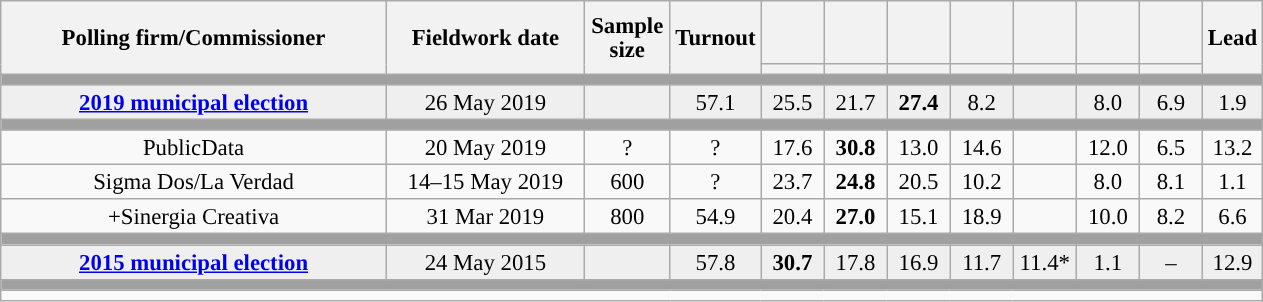<table class="wikitable collapsible collapsed" style="text-align:center; font-size:95%; line-height:16px;">
<tr style="height:42px;">
<th style="width:250px;" rowspan="2">Polling firm/Commissioner</th>
<th style="width:125px;" rowspan="2">Fieldwork date</th>
<th style="width:50px;" rowspan="2">Sample size</th>
<th style="width:45px;" rowspan="2">Turnout</th>
<th style="width:35px;"></th>
<th style="width:35px;"></th>
<th style="width:35px;"></th>
<th style="width:35px;"></th>
<th style="width:35px;"></th>
<th style="width:35px;"></th>
<th style="width:35px;"></th>
<th style="width:30px;" rowspan="2">Lead</th>
</tr>
<tr>
<th style="color:inherit;background:"></th>
<th style="color:inherit;background:"></th>
<th style="color:inherit;background:"></th>
<th style="color:inherit;background:"></th>
<th style="color:inherit;background:"></th>
<th style="color:inherit;background:"></th>
<th style="color:inherit;background:"></th>
</tr>
<tr>
<td colspan="12" style="background:#A0A0A0"></td>
</tr>
<tr style="background:#EFEFEF;">
<td><strong><a href='#'>2019 municipal election</a></strong></td>
<td>26 May 2019</td>
<td></td>
<td>57.1</td>
<td>25.5<br></td>
<td>21.7<br></td>
<td><strong>27.4</strong><br></td>
<td>8.2<br></td>
<td></td>
<td>8.0<br></td>
<td>6.9<br></td>
<td style="background:">1.9</td>
</tr>
<tr>
<td colspan="12" style="background:#A0A0A0"></td>
</tr>
<tr>
<td>PublicData</td>
<td>20 May 2019</td>
<td>?</td>
<td>?</td>
<td>17.6<br></td>
<td><strong>30.8</strong><br></td>
<td>13.0<br></td>
<td>14.6<br></td>
<td></td>
<td>12.0<br></td>
<td>6.5<br></td>
<td style="background:">13.2</td>
</tr>
<tr>
<td>Sigma Dos/La Verdad</td>
<td>14–15 May 2019</td>
<td>600</td>
<td>?</td>
<td>23.7<br></td>
<td><strong>24.8</strong><br></td>
<td>20.5<br></td>
<td>10.2<br></td>
<td></td>
<td>8.0<br></td>
<td>8.1<br></td>
<td style="background:">1.1</td>
</tr>
<tr>
<td>+Sinergia Creativa</td>
<td>31 Mar 2019</td>
<td>800</td>
<td>54.9</td>
<td>20.4<br></td>
<td><strong>27.0</strong><br></td>
<td>15.1<br></td>
<td>18.9<br></td>
<td></td>
<td>10.0<br></td>
<td>8.2<br></td>
<td style="background:">6.6</td>
</tr>
<tr>
<td colspan="12" style="background:#A0A0A0"></td>
</tr>
<tr style="background:#EFEFEF;">
<td><strong><a href='#'>2015 municipal election</a></strong></td>
<td>24 May 2015</td>
<td></td>
<td>57.8</td>
<td><strong>30.7</strong><br></td>
<td>17.8<br></td>
<td>16.9<br></td>
<td>11.7<br></td>
<td>11.4*<br></td>
<td>1.1<br></td>
<td>–</td>
<td style="background:">12.9</td>
</tr>
<tr>
<td colspan="12" style="background:#A0A0A0"></td>
</tr>
<tr>
<td align="left" colspan="12"></td>
</tr>
</table>
